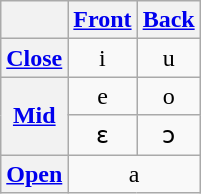<table class="wikitable" style=text-align:center>
<tr>
<th></th>
<th><a href='#'>Front</a></th>
<th><a href='#'>Back</a></th>
</tr>
<tr>
<th><a href='#'>Close</a></th>
<td>i</td>
<td>u</td>
</tr>
<tr>
<th rowspan="2"><a href='#'>Mid</a></th>
<td>e</td>
<td>o</td>
</tr>
<tr>
<td>ɛ</td>
<td>ɔ</td>
</tr>
<tr>
<th><a href='#'>Open</a></th>
<td colspan="2">a</td>
</tr>
</table>
